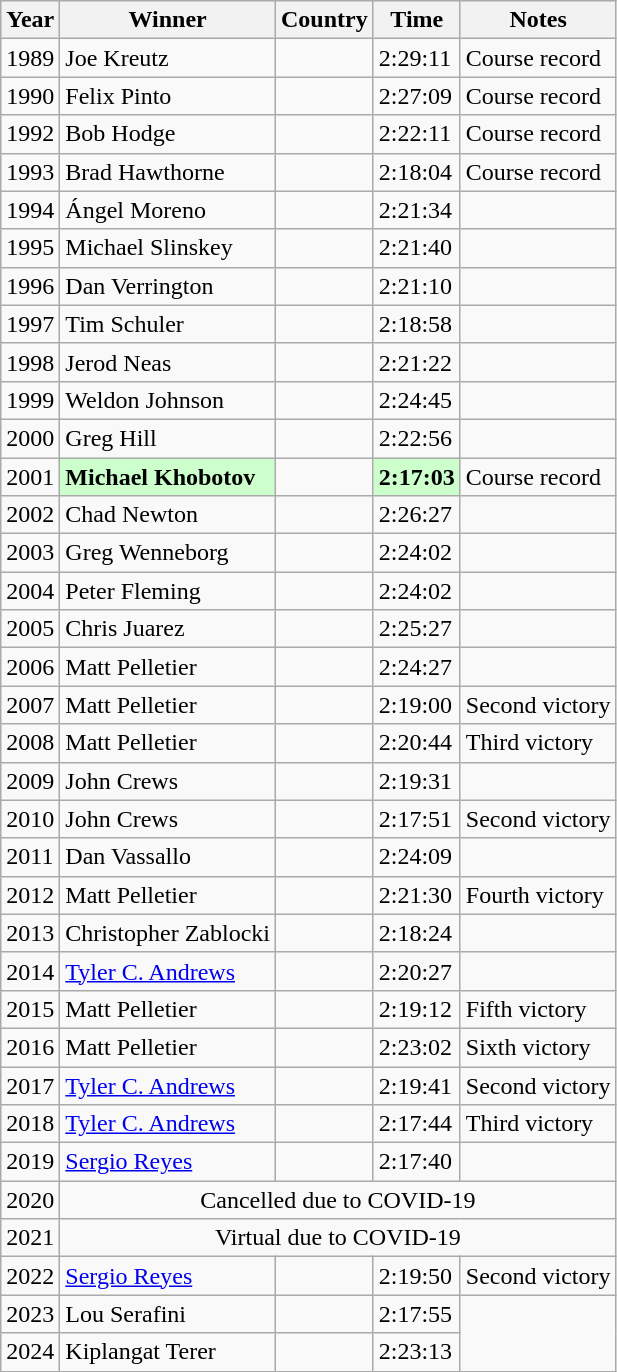<table class="wikitable sortable">
<tr>
<th>Year</th>
<th>Winner</th>
<th>Country</th>
<th>Time</th>
<th>Notes</th>
</tr>
<tr>
<td>1989</td>
<td>Joe Kreutz</td>
<td></td>
<td>2:29:11</td>
<td>Course record</td>
</tr>
<tr>
<td>1990</td>
<td>Felix Pinto</td>
<td></td>
<td>2:27:09</td>
<td>Course record</td>
</tr>
<tr>
<td>1992</td>
<td>Bob Hodge</td>
<td></td>
<td>2:22:11</td>
<td>Course record</td>
</tr>
<tr>
<td>1993</td>
<td>Brad Hawthorne</td>
<td></td>
<td>2:18:04</td>
<td>Course record</td>
</tr>
<tr>
<td>1994</td>
<td>Ángel Moreno</td>
<td></td>
<td>2:21:34</td>
<td></td>
</tr>
<tr>
<td>1995</td>
<td>Michael Slinskey</td>
<td></td>
<td>2:21:40</td>
<td></td>
</tr>
<tr>
<td>1996</td>
<td>Dan Verrington</td>
<td></td>
<td>2:21:10</td>
<td></td>
</tr>
<tr>
<td>1997</td>
<td>Tim Schuler</td>
<td></td>
<td>2:18:58</td>
<td></td>
</tr>
<tr>
<td>1998</td>
<td>Jerod Neas</td>
<td></td>
<td>2:21:22</td>
<td></td>
</tr>
<tr>
<td>1999</td>
<td>Weldon Johnson</td>
<td></td>
<td>2:24:45</td>
<td></td>
</tr>
<tr>
<td>2000</td>
<td>Greg Hill</td>
<td></td>
<td>2:22:56</td>
<td></td>
</tr>
<tr>
<td>2001</td>
<td style="background:#CCFFCC"><strong>Michael Khobotov</strong></td>
<td></td>
<td style="background:#CCFFCC"><strong>2:17:03</strong></td>
<td>Course record</td>
</tr>
<tr>
<td>2002</td>
<td>Chad Newton</td>
<td></td>
<td>2:26:27</td>
<td></td>
</tr>
<tr>
<td>2003</td>
<td>Greg Wenneborg</td>
<td></td>
<td>2:24:02</td>
<td></td>
</tr>
<tr>
<td>2004</td>
<td>Peter Fleming</td>
<td></td>
<td>2:24:02</td>
<td></td>
</tr>
<tr>
<td>2005</td>
<td>Chris Juarez</td>
<td></td>
<td>2:25:27</td>
<td></td>
</tr>
<tr>
<td>2006</td>
<td>Matt Pelletier</td>
<td></td>
<td>2:24:27</td>
<td></td>
</tr>
<tr>
<td>2007</td>
<td>Matt Pelletier</td>
<td></td>
<td>2:19:00</td>
<td>Second victory</td>
</tr>
<tr>
<td>2008</td>
<td>Matt Pelletier</td>
<td></td>
<td>2:20:44</td>
<td>Third victory</td>
</tr>
<tr>
<td>2009</td>
<td>John Crews</td>
<td></td>
<td>2:19:31</td>
<td></td>
</tr>
<tr>
<td>2010</td>
<td>John Crews</td>
<td></td>
<td>2:17:51</td>
<td>Second victory</td>
</tr>
<tr>
<td>2011</td>
<td>Dan Vassallo</td>
<td></td>
<td>2:24:09</td>
<td></td>
</tr>
<tr>
<td>2012</td>
<td>Matt Pelletier</td>
<td></td>
<td>2:21:30</td>
<td>Fourth victory</td>
</tr>
<tr>
<td>2013</td>
<td>Christopher Zablocki</td>
<td></td>
<td>2:18:24</td>
<td></td>
</tr>
<tr>
<td>2014</td>
<td><a href='#'>Tyler C. Andrews</a></td>
<td></td>
<td>2:20:27</td>
<td></td>
</tr>
<tr>
<td>2015</td>
<td>Matt Pelletier</td>
<td></td>
<td>2:19:12</td>
<td>Fifth victory</td>
</tr>
<tr>
<td>2016</td>
<td>Matt Pelletier</td>
<td></td>
<td>2:23:02</td>
<td>Sixth victory</td>
</tr>
<tr>
<td>2017</td>
<td><a href='#'>Tyler C. Andrews</a></td>
<td></td>
<td>2:19:41</td>
<td>Second victory</td>
</tr>
<tr>
<td>2018</td>
<td><a href='#'>Tyler C. Andrews</a></td>
<td></td>
<td>2:17:44</td>
<td>Third victory</td>
</tr>
<tr>
<td>2019</td>
<td><a href='#'>Sergio Reyes</a></td>
<td></td>
<td>2:17:40</td>
<td></td>
</tr>
<tr>
<td>2020</td>
<td colspan="4" style="text-align:center">Cancelled due to COVID-19</td>
</tr>
<tr>
<td>2021</td>
<td colspan="4" style="text-align:center">Virtual due to COVID-19</td>
</tr>
<tr>
<td>2022</td>
<td><a href='#'>Sergio Reyes</a></td>
<td></td>
<td>2:19:50</td>
<td>Second victory</td>
</tr>
<tr>
<td>2023</td>
<td>Lou Serafini</td>
<td></td>
<td>2:17:55</td>
</tr>
<tr>
<td>2024</td>
<td>Kiplangat Terer</td>
<td></td>
<td>2:23:13</td>
</tr>
</table>
